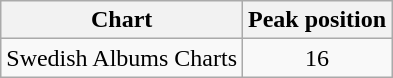<table class="wikitable">
<tr>
<th>Chart</th>
<th>Peak position</th>
</tr>
<tr>
<td>Swedish Albums Charts</td>
<td align="center">16</td>
</tr>
</table>
